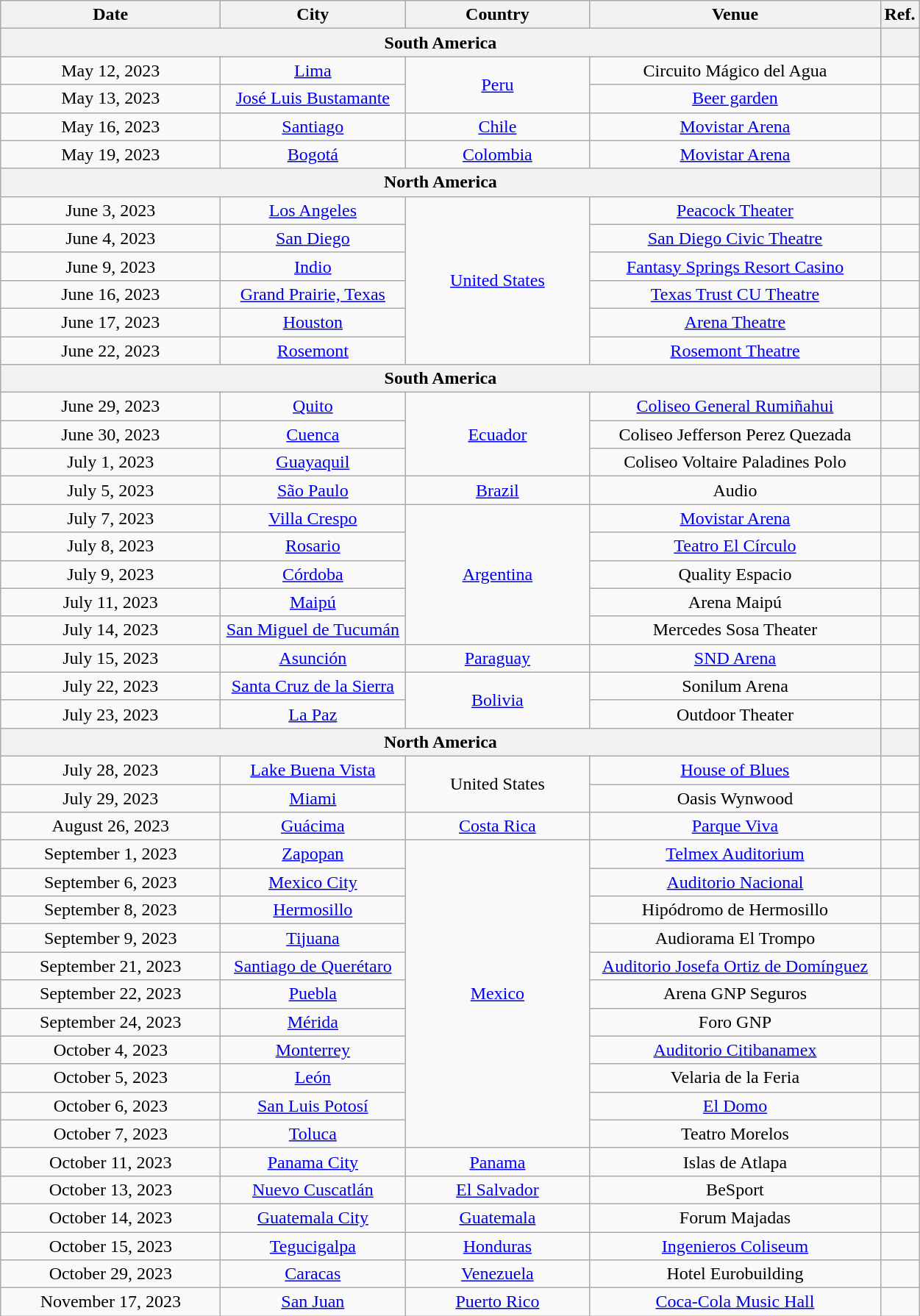<table class="wikitable" style="text-align:center;">
<tr>
<th scope="col" style="width:12em;">Date</th>
<th scope="col" style="width:10em;">City</th>
<th scope="col" style="width:10em;">Country</th>
<th scope="col" style="width:16em;">Venue</th>
<th>Ref.</th>
</tr>
<tr>
<th colspan="4" style="text-align:center;">South America</th>
<th></th>
</tr>
<tr>
<td>May 12, 2023</td>
<td><a href='#'>Lima</a></td>
<td rowspan="2"><a href='#'>Peru</a></td>
<td>Circuito Mágico del Agua</td>
<td></td>
</tr>
<tr>
<td>May 13, 2023</td>
<td><a href='#'>José Luis Bustamante</a></td>
<td><a href='#'>Beer garden</a></td>
<td></td>
</tr>
<tr>
<td>May 16, 2023</td>
<td><a href='#'>Santiago</a></td>
<td><a href='#'>Chile</a></td>
<td><a href='#'>Movistar Arena</a></td>
<td></td>
</tr>
<tr>
<td>May 19, 2023</td>
<td><a href='#'>Bogotá</a></td>
<td><a href='#'>Colombia</a></td>
<td><a href='#'>Movistar Arena</a></td>
<td></td>
</tr>
<tr>
<th colspan="4" style="text-align:center;">North America</th>
<th></th>
</tr>
<tr>
<td>June 3, 2023</td>
<td><a href='#'>Los Angeles</a></td>
<td rowspan="6"><a href='#'>United States</a></td>
<td><a href='#'>Peacock Theater</a></td>
<td></td>
</tr>
<tr>
<td>June 4, 2023</td>
<td><a href='#'>San Diego</a></td>
<td><a href='#'>San Diego Civic Theatre</a></td>
<td></td>
</tr>
<tr>
<td>June 9, 2023</td>
<td><a href='#'>Indio</a></td>
<td><a href='#'>Fantasy Springs Resort Casino</a></td>
<td></td>
</tr>
<tr>
<td>June 16, 2023</td>
<td><a href='#'>Grand Prairie, Texas</a></td>
<td><a href='#'>Texas Trust CU Theatre</a></td>
<td></td>
</tr>
<tr>
<td>June 17, 2023</td>
<td><a href='#'>Houston</a></td>
<td><a href='#'>Arena Theatre</a></td>
<td></td>
</tr>
<tr>
<td>June 22, 2023</td>
<td><a href='#'>Rosemont</a></td>
<td><a href='#'>Rosemont Theatre</a></td>
<td></td>
</tr>
<tr>
<th colspan="4" style="text-align:center;">South America</th>
<th></th>
</tr>
<tr>
<td>June 29, 2023</td>
<td><a href='#'>Quito</a></td>
<td rowspan="3"><a href='#'>Ecuador</a></td>
<td><a href='#'>Coliseo General Rumiñahui</a></td>
<td></td>
</tr>
<tr>
<td>June 30, 2023</td>
<td><a href='#'>Cuenca</a></td>
<td>Coliseo Jefferson Perez Quezada</td>
<td></td>
</tr>
<tr>
<td>July 1, 2023</td>
<td><a href='#'>Guayaquil</a></td>
<td>Coliseo Voltaire Paladines Polo</td>
<td></td>
</tr>
<tr>
<td>July 5, 2023</td>
<td><a href='#'>São Paulo</a></td>
<td><a href='#'>Brazil</a></td>
<td>Audio</td>
<td></td>
</tr>
<tr>
<td>July 7, 2023</td>
<td><a href='#'>Villa Crespo</a></td>
<td rowspan="5"><a href='#'>Argentina</a></td>
<td><a href='#'>Movistar Arena</a></td>
<td></td>
</tr>
<tr>
<td>July 8, 2023</td>
<td><a href='#'>Rosario</a></td>
<td><a href='#'>Teatro El Círculo</a></td>
<td></td>
</tr>
<tr>
<td>July 9, 2023</td>
<td><a href='#'>Córdoba</a></td>
<td>Quality Espacio</td>
<td></td>
</tr>
<tr>
<td>July 11, 2023</td>
<td><a href='#'>Maipú</a></td>
<td>Arena Maipú</td>
<td></td>
</tr>
<tr>
<td>July 14, 2023</td>
<td><a href='#'>San Miguel de Tucumán</a></td>
<td>Mercedes Sosa Theater</td>
<td></td>
</tr>
<tr>
<td>July 15, 2023</td>
<td><a href='#'>Asunción</a></td>
<td><a href='#'>Paraguay</a></td>
<td><a href='#'>SND Arena</a></td>
<td></td>
</tr>
<tr>
<td>July 22, 2023</td>
<td><a href='#'>Santa Cruz de la Sierra</a></td>
<td rowspan="2"><a href='#'>Bolivia</a></td>
<td>Sonilum Arena</td>
<td></td>
</tr>
<tr>
<td>July 23, 2023</td>
<td><a href='#'>La Paz</a></td>
<td>Outdoor Theater</td>
<td></td>
</tr>
<tr>
<th colspan="4" style="text-align:center;">North America</th>
<th></th>
</tr>
<tr>
<td>July 28, 2023</td>
<td><a href='#'>Lake Buena Vista</a></td>
<td rowspan="2">United States</td>
<td><a href='#'>House of Blues</a></td>
<td></td>
</tr>
<tr>
<td>July 29, 2023</td>
<td><a href='#'>Miami</a></td>
<td>Oasis Wynwood</td>
<td></td>
</tr>
<tr>
<td>August 26, 2023</td>
<td><a href='#'>Guácima</a></td>
<td><a href='#'>Costa Rica</a></td>
<td><a href='#'>Parque Viva</a></td>
<td></td>
</tr>
<tr>
<td>September 1, 2023</td>
<td><a href='#'>Zapopan</a></td>
<td rowspan="11"><a href='#'>Mexico</a></td>
<td><a href='#'>Telmex Auditorium</a></td>
<td></td>
</tr>
<tr>
<td>September 6, 2023</td>
<td><a href='#'>Mexico City</a></td>
<td><a href='#'>Auditorio Nacional</a></td>
<td></td>
</tr>
<tr>
<td>September 8, 2023</td>
<td><a href='#'>Hermosillo</a></td>
<td>Hipódromo de Hermosillo</td>
<td></td>
</tr>
<tr>
<td>September 9, 2023</td>
<td><a href='#'>Tijuana</a></td>
<td>Audiorama El Trompo</td>
<td></td>
</tr>
<tr>
<td>September 21, 2023</td>
<td><a href='#'>Santiago de Querétaro</a></td>
<td><a href='#'>Auditorio Josefa Ortiz de Domínguez</a></td>
<td></td>
</tr>
<tr>
<td>September 22, 2023</td>
<td><a href='#'>Puebla</a></td>
<td>Arena GNP Seguros</td>
<td></td>
</tr>
<tr>
<td>September 24, 2023</td>
<td><a href='#'>Mérida</a></td>
<td>Foro GNP</td>
<td></td>
</tr>
<tr>
<td>October 4, 2023</td>
<td><a href='#'>Monterrey</a></td>
<td><a href='#'>Auditorio Citibanamex</a></td>
<td></td>
</tr>
<tr>
<td>October 5, 2023</td>
<td><a href='#'>León</a></td>
<td>Velaria de la Feria</td>
<td></td>
</tr>
<tr>
<td>October 6, 2023</td>
<td><a href='#'>San Luis Potosí</a></td>
<td><a href='#'>El Domo</a></td>
<td></td>
</tr>
<tr>
<td>October 7, 2023</td>
<td><a href='#'>Toluca</a></td>
<td>Teatro Morelos</td>
<td></td>
</tr>
<tr>
<td>October 11, 2023</td>
<td><a href='#'>Panama City</a></td>
<td><a href='#'>Panama</a></td>
<td>Islas de Atlapa</td>
<td></td>
</tr>
<tr>
<td>October 13, 2023</td>
<td><a href='#'>Nuevo Cuscatlán</a></td>
<td><a href='#'>El Salvador</a></td>
<td>BeSport</td>
<td></td>
</tr>
<tr>
<td>October 14, 2023</td>
<td><a href='#'>Guatemala City</a></td>
<td><a href='#'>Guatemala</a></td>
<td>Forum Majadas</td>
<td></td>
</tr>
<tr>
<td>October 15, 2023</td>
<td><a href='#'>Tegucigalpa</a></td>
<td><a href='#'>Honduras</a></td>
<td><a href='#'>Ingenieros Coliseum</a></td>
<td></td>
</tr>
<tr>
<td>October 29, 2023</td>
<td><a href='#'>Caracas</a></td>
<td><a href='#'>Venezuela</a></td>
<td>Hotel Eurobuilding</td>
<td></td>
</tr>
<tr>
<td>November 17, 2023</td>
<td><a href='#'>San Juan</a></td>
<td><a href='#'>Puerto Rico</a></td>
<td><a href='#'>Coca-Cola Music Hall</a></td>
<td></td>
</tr>
</table>
